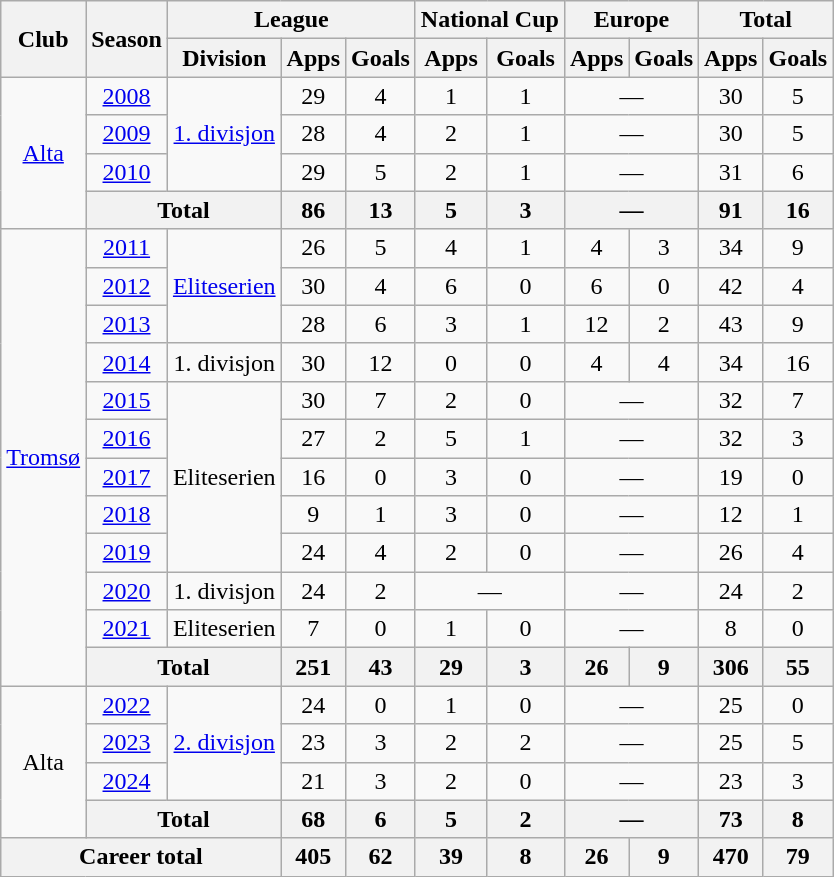<table class="wikitable" style="text-align: center;">
<tr>
<th rowspan=2>Club</th>
<th rowspan=2>Season</th>
<th colspan=3>League</th>
<th colspan=2>National Cup</th>
<th colspan=2>Europe</th>
<th colspan=2>Total</th>
</tr>
<tr>
<th>Division</th>
<th>Apps</th>
<th>Goals</th>
<th>Apps</th>
<th>Goals</th>
<th>Apps</th>
<th>Goals</th>
<th>Apps</th>
<th>Goals</th>
</tr>
<tr>
<td rowspan=4><a href='#'>Alta</a></td>
<td><a href='#'>2008</a></td>
<td rowspan="3"><a href='#'>1. divisjon</a></td>
<td>29</td>
<td>4</td>
<td>1</td>
<td>1</td>
<td colspan=2>—</td>
<td>30</td>
<td>5</td>
</tr>
<tr>
<td><a href='#'>2009</a></td>
<td>28</td>
<td>4</td>
<td>2</td>
<td>1</td>
<td colspan=2>—</td>
<td>30</td>
<td>5</td>
</tr>
<tr>
<td><a href='#'>2010</a></td>
<td>29</td>
<td>5</td>
<td>2</td>
<td>1</td>
<td colspan=2>—</td>
<td>31</td>
<td>6</td>
</tr>
<tr>
<th colspan=2>Total</th>
<th>86</th>
<th>13</th>
<th>5</th>
<th>3</th>
<th colspan=2>—</th>
<th>91</th>
<th>16</th>
</tr>
<tr>
<td rowspan=12><a href='#'>Tromsø</a></td>
<td><a href='#'>2011</a></td>
<td rowspan=3><a href='#'>Eliteserien</a></td>
<td>26</td>
<td>5</td>
<td>4</td>
<td>1</td>
<td>4</td>
<td>3</td>
<td>34</td>
<td>9</td>
</tr>
<tr>
<td><a href='#'>2012</a></td>
<td>30</td>
<td>4</td>
<td>6</td>
<td>0</td>
<td>6</td>
<td>0</td>
<td>42</td>
<td>4</td>
</tr>
<tr>
<td><a href='#'>2013</a></td>
<td>28</td>
<td>6</td>
<td>3</td>
<td>1</td>
<td>12</td>
<td>2</td>
<td>43</td>
<td>9</td>
</tr>
<tr>
<td><a href='#'>2014</a></td>
<td>1. divisjon</td>
<td>30</td>
<td>12</td>
<td>0</td>
<td>0</td>
<td>4</td>
<td>4</td>
<td>34</td>
<td>16</td>
</tr>
<tr>
<td><a href='#'>2015</a></td>
<td rowspan=5>Eliteserien</td>
<td>30</td>
<td>7</td>
<td>2</td>
<td>0</td>
<td colspan=2>—</td>
<td>32</td>
<td>7</td>
</tr>
<tr>
<td><a href='#'>2016</a></td>
<td>27</td>
<td>2</td>
<td>5</td>
<td>1</td>
<td colspan=2>—</td>
<td>32</td>
<td>3</td>
</tr>
<tr>
<td><a href='#'>2017</a></td>
<td>16</td>
<td>0</td>
<td>3</td>
<td>0</td>
<td colspan=2>—</td>
<td>19</td>
<td>0</td>
</tr>
<tr>
<td><a href='#'>2018</a></td>
<td>9</td>
<td>1</td>
<td>3</td>
<td>0</td>
<td colspan=2>—</td>
<td>12</td>
<td>1</td>
</tr>
<tr>
<td><a href='#'>2019</a></td>
<td>24</td>
<td>4</td>
<td>2</td>
<td>0</td>
<td colspan=2>—</td>
<td>26</td>
<td>4</td>
</tr>
<tr>
<td><a href='#'>2020</a></td>
<td>1. divisjon</td>
<td>24</td>
<td>2</td>
<td colspan=2>—</td>
<td colspan="2">—</td>
<td>24</td>
<td>2</td>
</tr>
<tr>
<td><a href='#'>2021</a></td>
<td>Eliteserien</td>
<td>7</td>
<td>0</td>
<td>1</td>
<td>0</td>
<td colspan="2">—</td>
<td>8</td>
<td>0</td>
</tr>
<tr>
<th colspan=2>Total</th>
<th>251</th>
<th>43</th>
<th>29</th>
<th>3</th>
<th>26</th>
<th>9</th>
<th>306</th>
<th>55</th>
</tr>
<tr>
<td rowspan=4>Alta</td>
<td><a href='#'>2022</a></td>
<td rowspan=3><a href='#'>2. divisjon</a></td>
<td>24</td>
<td>0</td>
<td>1</td>
<td>0</td>
<td colspan="2">—</td>
<td>25</td>
<td>0</td>
</tr>
<tr>
<td><a href='#'>2023</a></td>
<td>23</td>
<td>3</td>
<td>2</td>
<td>2</td>
<td colspan="2">—</td>
<td>25</td>
<td>5</td>
</tr>
<tr>
<td><a href='#'>2024</a></td>
<td>21</td>
<td>3</td>
<td>2</td>
<td>0</td>
<td colspan=2>—</td>
<td>23</td>
<td>3</td>
</tr>
<tr>
<th colspan=2>Total</th>
<th>68</th>
<th>6</th>
<th>5</th>
<th>2</th>
<th colspan=2>—</th>
<th>73</th>
<th>8</th>
</tr>
<tr>
<th colspan=3>Career total</th>
<th>405</th>
<th>62</th>
<th>39</th>
<th>8</th>
<th>26</th>
<th>9</th>
<th>470</th>
<th>79</th>
</tr>
</table>
